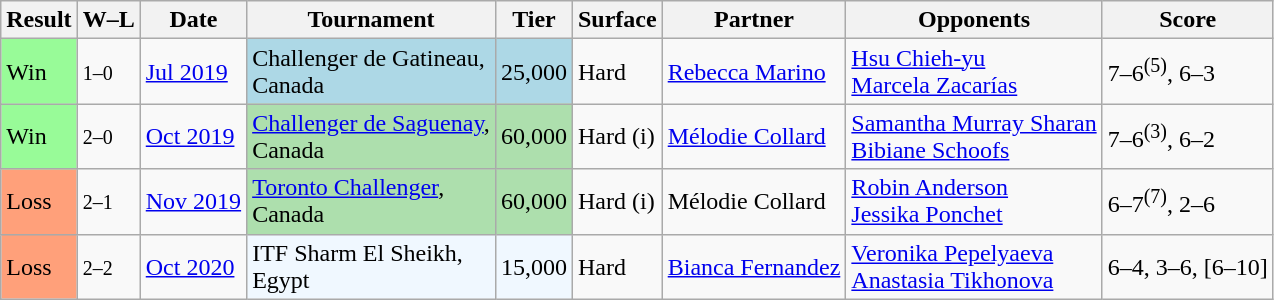<table class="sortable wikitable nowrap">
<tr>
<th>Result</th>
<th class=unsortable>W–L</th>
<th>Date</th>
<th>Tournament</th>
<th>Tier</th>
<th>Surface</th>
<th>Partner</th>
<th>Opponents</th>
<th class=unsortable>Score</th>
</tr>
<tr>
<td style="background:#98fb98;">Win</td>
<td><small>1–0</small></td>
<td><a href='#'>Jul 2019</a></td>
<td style="background:lightblue;">Challenger de Gatineau, <br>Canada</td>
<td style="background:lightblue;">25,000</td>
<td>Hard</td>
<td> <a href='#'>Rebecca Marino</a></td>
<td> <a href='#'>Hsu Chieh-yu</a> <br>  <a href='#'>Marcela Zacarías</a></td>
<td>7–6<sup>(5)</sup>, 6–3</td>
</tr>
<tr>
<td style="background:#98FB98">Win</td>
<td><small>2–0</small></td>
<td><a href='#'>Oct 2019</a></td>
<td style="background:#addfad;"><a href='#'>Challenger de Saguenay</a>, <br>Canada</td>
<td style="background:#addfad;">60,000</td>
<td>Hard (i)</td>
<td> <a href='#'>Mélodie Collard</a></td>
<td> <a href='#'>Samantha Murray Sharan</a> <br>  <a href='#'>Bibiane Schoofs</a></td>
<td>7–6<sup>(3)</sup>, 6–2</td>
</tr>
<tr>
<td style="background:#ffa07a;">Loss</td>
<td><small>2–1</small></td>
<td><a href='#'>Nov 2019</a></td>
<td style="background:#addfad;"><a href='#'>Toronto Challenger</a>, <br>Canada</td>
<td style="background:#addfad;">60,000</td>
<td>Hard (i)</td>
<td> Mélodie Collard</td>
<td> <a href='#'>Robin Anderson</a> <br>  <a href='#'>Jessika Ponchet</a></td>
<td>6–7<sup>(7)</sup>, 2–6</td>
</tr>
<tr>
<td style="background:#ffa07a;">Loss</td>
<td><small>2–2</small></td>
<td><a href='#'>Oct 2020</a></td>
<td style="background:#f0f8ff;">ITF Sharm El Sheikh, <br>Egypt</td>
<td style="background:#f0f8ff;">15,000</td>
<td>Hard</td>
<td> <a href='#'>Bianca Fernandez</a></td>
<td> <a href='#'>Veronika Pepelyaeva</a> <br>  <a href='#'>Anastasia Tikhonova</a></td>
<td>6–4, 3–6, [6–10]</td>
</tr>
</table>
